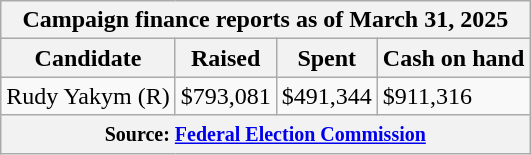<table class="wikitable sortable">
<tr>
<th colspan=4>Campaign finance reports as of March 31, 2025</th>
</tr>
<tr style="text-align:center;">
<th>Candidate</th>
<th>Raised</th>
<th>Spent</th>
<th>Cash on hand</th>
</tr>
<tr>
<td>Rudy Yakym (R)</td>
<td>$793,081</td>
<td>$491,344</td>
<td>$911,316</td>
</tr>
<tr>
<th colspan="4"><small>Source: <a href='#'>Federal Election Commission</a></small></th>
</tr>
</table>
